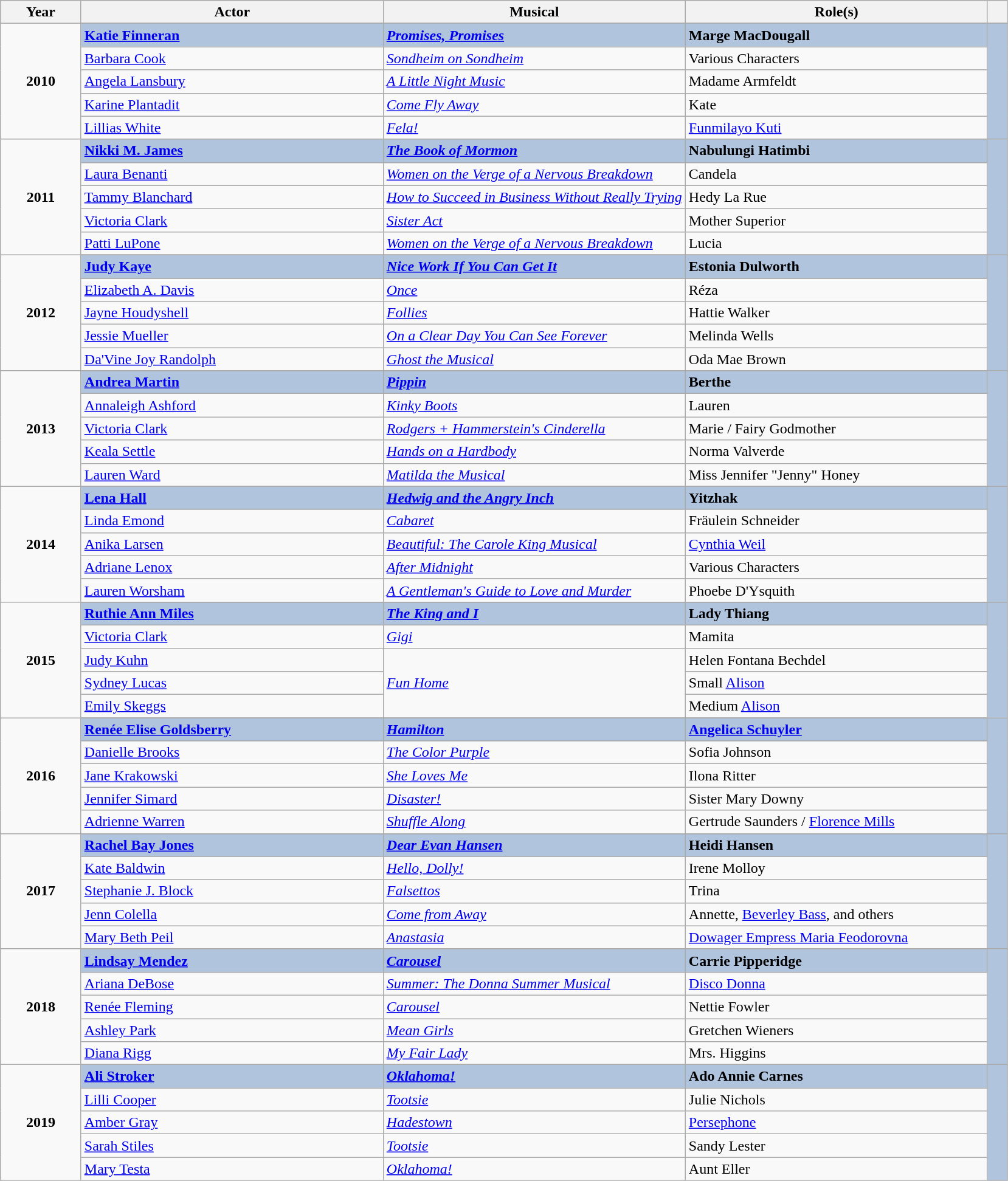<table class="wikitable sortable">
<tr>
<th scope="col" style="width:8%;">Year</th>
<th scope="col" style="width:30%;">Actor</th>
<th scope="col" style="width:30%;">Musical</th>
<th scope="col" style="width:30%;">Role(s)</th>
<th scope="col" style="width:2%;" class="unsortable"></th>
</tr>
<tr>
<td rowspan="6" align="center"><strong>2010</strong> <br> </td>
</tr>
<tr style="background:#B0C4DE">
<td><strong><a href='#'>Katie Finneran</a></strong></td>
<td><strong><em><a href='#'>Promises, Promises</a></em></strong></td>
<td><strong>Marge MacDougall</strong></td>
<td rowspan="6" align="center"></td>
</tr>
<tr>
<td><a href='#'>Barbara Cook</a></td>
<td><em><a href='#'>Sondheim on Sondheim</a></em></td>
<td>Various Characters</td>
</tr>
<tr>
<td><a href='#'>Angela Lansbury</a></td>
<td><em><a href='#'>A Little Night Music</a></em></td>
<td>Madame Armfeldt</td>
</tr>
<tr>
<td><a href='#'>Karine Plantadit</a></td>
<td><em><a href='#'>Come Fly Away</a></em></td>
<td>Kate</td>
</tr>
<tr>
<td><a href='#'>Lillias White</a></td>
<td><em><a href='#'>Fela!</a></em></td>
<td><a href='#'>Funmilayo Kuti</a></td>
</tr>
<tr>
<td rowspan="6" align="center"><strong>2011</strong> <br> </td>
</tr>
<tr style="background:#B0C4DE">
<td><strong><a href='#'>Nikki M. James</a></strong></td>
<td><strong><em><a href='#'>The Book of Mormon</a></em></strong></td>
<td><strong>Nabulungi Hatimbi</strong></td>
<td rowspan="6" align="center"></td>
</tr>
<tr>
<td><a href='#'>Laura Benanti</a></td>
<td><em><a href='#'>Women on the Verge of a Nervous Breakdown</a></em></td>
<td>Candela</td>
</tr>
<tr>
<td><a href='#'>Tammy Blanchard</a></td>
<td><em><a href='#'>How to Succeed in Business Without Really Trying</a></em></td>
<td>Hedy La Rue</td>
</tr>
<tr>
<td><a href='#'>Victoria Clark</a></td>
<td><em><a href='#'>Sister Act</a></em></td>
<td>Mother Superior</td>
</tr>
<tr>
<td><a href='#'>Patti LuPone</a></td>
<td><em><a href='#'>Women on the Verge of a Nervous Breakdown</a></em></td>
<td>Lucia</td>
</tr>
<tr>
<td rowspan="6" align="center"><strong>2012</strong> <br> </td>
</tr>
<tr style="background:#B0C4DE">
<td><strong><a href='#'>Judy Kaye</a></strong></td>
<td><strong><em><a href='#'>Nice Work If You Can Get It</a></em></strong></td>
<td><strong>Estonia Dulworth</strong></td>
<td rowspan="6" align="center"></td>
</tr>
<tr>
<td><a href='#'>Elizabeth A. Davis</a></td>
<td><em><a href='#'>Once</a></em></td>
<td>Réza</td>
</tr>
<tr>
<td><a href='#'>Jayne Houdyshell</a></td>
<td><em><a href='#'>Follies</a></em></td>
<td>Hattie Walker</td>
</tr>
<tr>
<td><a href='#'>Jessie Mueller</a></td>
<td><em><a href='#'>On a Clear Day You Can See Forever</a></em></td>
<td>Melinda Wells</td>
</tr>
<tr>
<td><a href='#'>Da'Vine Joy Randolph</a></td>
<td><em><a href='#'>Ghost the Musical</a></em></td>
<td>Oda Mae Brown</td>
</tr>
<tr>
<td rowspan="6" align="center"><strong>2013</strong> <br> </td>
</tr>
<tr style="background:#B0C4DE">
<td><strong><a href='#'>Andrea Martin</a></strong></td>
<td><strong><em><a href='#'>Pippin</a></em></strong></td>
<td><strong>Berthe</strong></td>
<td rowspan="6" align="center"></td>
</tr>
<tr>
<td><a href='#'>Annaleigh Ashford</a></td>
<td><em><a href='#'>Kinky Boots</a></em></td>
<td>Lauren</td>
</tr>
<tr>
<td><a href='#'>Victoria Clark</a></td>
<td><em><a href='#'>Rodgers + Hammerstein's Cinderella</a></em></td>
<td>Marie / Fairy Godmother</td>
</tr>
<tr>
<td><a href='#'>Keala Settle</a></td>
<td><em><a href='#'>Hands on a Hardbody</a></em></td>
<td>Norma Valverde</td>
</tr>
<tr>
<td><a href='#'>Lauren Ward</a></td>
<td><em><a href='#'>Matilda the Musical</a></em></td>
<td>Miss Jennifer "Jenny" Honey</td>
</tr>
<tr>
<td rowspan="6" align="center"><strong>2014</strong> <br> </td>
</tr>
<tr style="background:#B0C4DE">
<td><strong><a href='#'>Lena Hall</a></strong></td>
<td><strong><em><a href='#'>Hedwig and the Angry Inch</a></em></strong></td>
<td><strong>Yitzhak</strong></td>
<td rowspan="6" align="center"></td>
</tr>
<tr>
<td><a href='#'>Linda Emond</a></td>
<td><em><a href='#'>Cabaret</a></em></td>
<td>Fräulein Schneider</td>
</tr>
<tr>
<td><a href='#'>Anika Larsen</a></td>
<td><em><a href='#'>Beautiful: The Carole King Musical</a></em></td>
<td><a href='#'>Cynthia Weil</a></td>
</tr>
<tr>
<td><a href='#'>Adriane Lenox</a></td>
<td><em><a href='#'>After Midnight</a></em></td>
<td>Various Characters</td>
</tr>
<tr>
<td><a href='#'>Lauren Worsham</a></td>
<td><em><a href='#'>A Gentleman's Guide to Love and Murder</a></em></td>
<td>Phoebe D'Ysquith</td>
</tr>
<tr>
<td rowspan="6" align="center"><strong>2015</strong> <br> </td>
</tr>
<tr style="background:#B0C4DE">
<td><strong><a href='#'>Ruthie Ann Miles</a></strong></td>
<td><strong><em><a href='#'>The King and I</a></em></strong></td>
<td><strong>Lady Thiang</strong></td>
<td rowspan="6" align="center"></td>
</tr>
<tr>
<td><a href='#'>Victoria Clark</a></td>
<td><em><a href='#'>Gigi</a></em></td>
<td>Mamita</td>
</tr>
<tr>
<td><a href='#'>Judy Kuhn</a></td>
<td rowspan="3"><em><a href='#'>Fun Home</a></em></td>
<td>Helen Fontana Bechdel</td>
</tr>
<tr>
<td><a href='#'>Sydney Lucas</a></td>
<td>Small <a href='#'>Alison</a></td>
</tr>
<tr>
<td><a href='#'>Emily Skeggs</a></td>
<td>Medium <a href='#'>Alison</a></td>
</tr>
<tr>
<td rowspan="6" align="center"><strong>2016</strong> <br> </td>
</tr>
<tr style="background:#B0C4DE">
<td><strong><a href='#'>Renée Elise Goldsberry</a></strong></td>
<td><strong><em><a href='#'>Hamilton</a></em></strong></td>
<td><strong><a href='#'>Angelica Schuyler</a></strong></td>
<td rowspan="6" align="center"></td>
</tr>
<tr>
<td><a href='#'>Danielle Brooks</a></td>
<td><em><a href='#'>The Color Purple</a></em></td>
<td>Sofia Johnson</td>
</tr>
<tr>
<td><a href='#'>Jane Krakowski</a></td>
<td><em><a href='#'>She Loves Me</a></em></td>
<td>Ilona Ritter</td>
</tr>
<tr>
<td><a href='#'>Jennifer Simard</a></td>
<td><em><a href='#'>Disaster!</a></em></td>
<td>Sister Mary Downy</td>
</tr>
<tr>
<td><a href='#'>Adrienne Warren</a></td>
<td><em><a href='#'>Shuffle Along</a></em></td>
<td>Gertrude Saunders / <a href='#'>Florence Mills</a></td>
</tr>
<tr>
<td rowspan="6" align="center"><strong>2017</strong> <br> </td>
</tr>
<tr style="background:#B0C4DE">
<td><strong><a href='#'>Rachel Bay Jones</a></strong></td>
<td><strong><em><a href='#'>Dear Evan Hansen</a></em></strong></td>
<td><strong>Heidi Hansen</strong></td>
<td rowspan="6" align="center"></td>
</tr>
<tr>
<td><a href='#'>Kate Baldwin</a></td>
<td><em><a href='#'>Hello, Dolly!</a></em></td>
<td>Irene Molloy</td>
</tr>
<tr>
<td><a href='#'>Stephanie J. Block</a></td>
<td><em><a href='#'>Falsettos</a></em></td>
<td>Trina</td>
</tr>
<tr>
<td><a href='#'>Jenn Colella</a></td>
<td><em><a href='#'>Come from Away</a></em></td>
<td>Annette, <a href='#'>Beverley Bass</a>, and others</td>
</tr>
<tr>
<td><a href='#'>Mary Beth Peil</a></td>
<td><em><a href='#'>Anastasia</a></em></td>
<td><a href='#'>Dowager Empress Maria Feodorovna</a></td>
</tr>
<tr>
<td rowspan="6" align="center"><strong>2018</strong> <br> </td>
</tr>
<tr style="background:#B0C4DE">
<td><strong><a href='#'>Lindsay Mendez</a></strong></td>
<td><strong><em><a href='#'>Carousel</a></em></strong></td>
<td><strong>Carrie Pipperidge</strong></td>
<td rowspan="6" align="center"></td>
</tr>
<tr>
<td><a href='#'>Ariana DeBose</a></td>
<td><em><a href='#'>Summer: The Donna Summer Musical</a></em></td>
<td><a href='#'>Disco Donna</a></td>
</tr>
<tr>
<td><a href='#'>Renée Fleming</a></td>
<td><em><a href='#'>Carousel</a></em></td>
<td>Nettie Fowler</td>
</tr>
<tr>
<td><a href='#'>Ashley Park</a></td>
<td><em><a href='#'>Mean Girls</a></em></td>
<td>Gretchen Wieners</td>
</tr>
<tr>
<td><a href='#'>Diana Rigg</a></td>
<td><em><a href='#'>My Fair Lady</a></em></td>
<td>Mrs. Higgins</td>
</tr>
<tr>
<td rowspan="6" align="center"><strong>2019</strong> <br> </td>
</tr>
<tr style="background:#B0C4DE">
<td><strong><a href='#'>Ali Stroker</a></strong></td>
<td><strong><em><a href='#'>Oklahoma!</a></em></strong></td>
<td><strong>Ado Annie Carnes</strong></td>
<td rowspan="6" align="center"></td>
</tr>
<tr>
<td><a href='#'>Lilli Cooper</a></td>
<td><em><a href='#'>Tootsie</a></em></td>
<td>Julie Nichols</td>
</tr>
<tr>
<td><a href='#'>Amber Gray</a></td>
<td><em><a href='#'>Hadestown</a></em></td>
<td><a href='#'>Persephone</a></td>
</tr>
<tr>
<td><a href='#'>Sarah Stiles</a></td>
<td><em><a href='#'>Tootsie</a></em></td>
<td>Sandy Lester</td>
</tr>
<tr>
<td><a href='#'>Mary Testa</a></td>
<td><em><a href='#'>Oklahoma!</a></em></td>
<td>Aunt Eller</td>
</tr>
</table>
